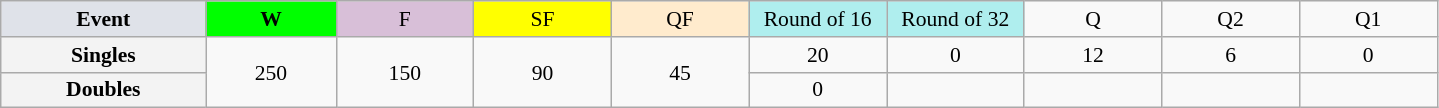<table class=wikitable style=font-size:90%;text-align:center>
<tr>
<td style="width:130px; background:#dfe2e9;"><strong>Event</strong></td>
<td style="width:80px; background:lime;"><strong>W</strong></td>
<td style="width:85px; background:thistle;">F</td>
<td style="width:85px; background:#ff0;">SF</td>
<td style="width:85px; background:#ffebcd;">QF</td>
<td style="width:85px; background:#afeeee;">Round of 16</td>
<td style="width:85px; background:#afeeee;">Round of 32</td>
<td width=85>Q</td>
<td width=85>Q2</td>
<td width=85>Q1</td>
</tr>
<tr>
<th style="background:#f3f3f3;">Singles</th>
<td rowspan=2>250</td>
<td rowspan=2>150</td>
<td rowspan=2>90</td>
<td rowspan=2>45</td>
<td>20</td>
<td>0</td>
<td>12</td>
<td>6</td>
<td>0</td>
</tr>
<tr>
<th style="background:#f3f3f3;">Doubles</th>
<td>0</td>
<td></td>
<td></td>
<td></td>
<td></td>
</tr>
</table>
